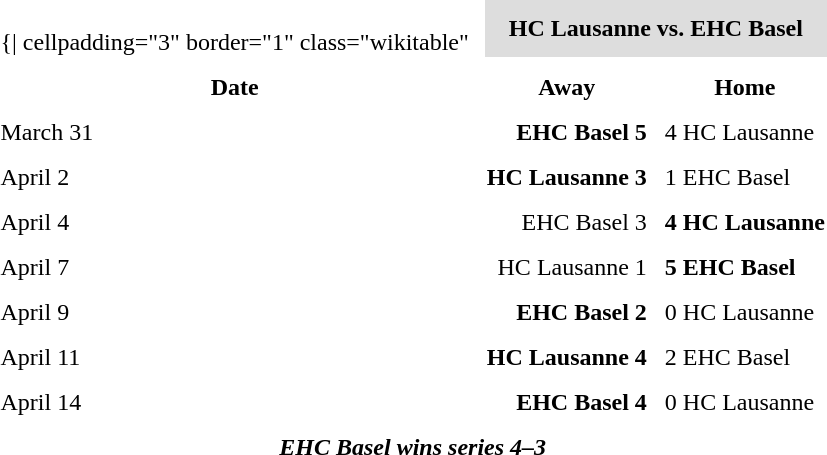<table cellspacing="10">
<tr>
<td valign="top"><br>	{| cellpadding="3" border="1"  class="wikitable"</td>
<th bgcolor="#DDDDDD" colspan="4">HC Lausanne vs. EHC Basel</th>
</tr>
<tr>
<th>Date</th>
<th>Away</th>
<th>Home</th>
</tr>
<tr>
<td>March 31</td>
<td align = "right"><strong>EHC Basel 5</strong></td>
<td>4 HC Lausanne</td>
</tr>
<tr>
<td>April 2</td>
<td align = "right"><strong>HC Lausanne 3</strong></td>
<td>1 EHC Basel</td>
</tr>
<tr>
<td>April 4</td>
<td align = "right">EHC Basel 3</td>
<td><strong>4 HC Lausanne</strong></td>
</tr>
<tr>
<td>April 7</td>
<td align = "right">HC Lausanne 1</td>
<td><strong>5 EHC Basel</strong></td>
</tr>
<tr>
<td>April 9</td>
<td align = "right"><strong>EHC Basel 2</strong></td>
<td>0 HC Lausanne</td>
</tr>
<tr>
<td>April 11</td>
<td align = "right"><strong>HC Lausanne 4 </strong></td>
<td>2 EHC Basel</td>
</tr>
<tr>
<td>April 14</td>
<td align = "right"><strong>EHC Basel 4</strong></td>
<td>0 HC Lausanne</td>
</tr>
<tr align="center">
<td colspan="4"><strong><em>EHC Basel wins series 4–3</em></strong></td>
</tr>
</table>
